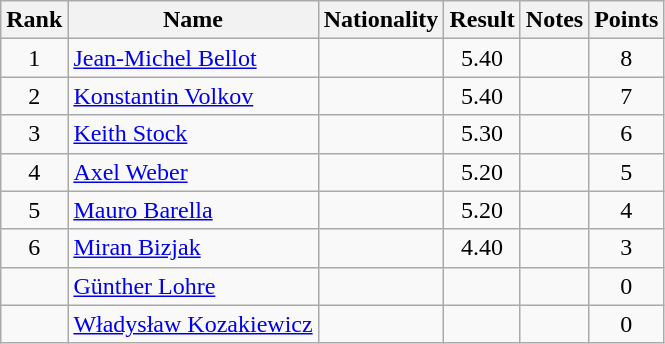<table class="wikitable sortable" style="text-align:center">
<tr>
<th>Rank</th>
<th>Name</th>
<th>Nationality</th>
<th>Result</th>
<th>Notes</th>
<th>Points</th>
</tr>
<tr>
<td>1</td>
<td align=left><a href='#'>Jean-Michel Bellot</a></td>
<td align=left></td>
<td>5.40</td>
<td></td>
<td>8</td>
</tr>
<tr>
<td>2</td>
<td align=left><a href='#'>Konstantin Volkov</a></td>
<td align=left></td>
<td>5.40</td>
<td></td>
<td>7</td>
</tr>
<tr>
<td>3</td>
<td align=left><a href='#'>Keith Stock</a></td>
<td align=left></td>
<td>5.30</td>
<td></td>
<td>6</td>
</tr>
<tr>
<td>4</td>
<td align=left><a href='#'>Axel Weber</a></td>
<td align=left></td>
<td>5.20</td>
<td></td>
<td>5</td>
</tr>
<tr>
<td>5</td>
<td align=left><a href='#'>Mauro Barella</a></td>
<td align=left></td>
<td>5.20</td>
<td></td>
<td>4</td>
</tr>
<tr>
<td>6</td>
<td align=left><a href='#'>Miran Bizjak</a></td>
<td align=left></td>
<td>4.40</td>
<td></td>
<td>3</td>
</tr>
<tr>
<td></td>
<td align=left><a href='#'>Günther Lohre</a></td>
<td align=left></td>
<td></td>
<td></td>
<td>0</td>
</tr>
<tr>
<td></td>
<td align=left><a href='#'>Władysław Kozakiewicz</a></td>
<td align=left></td>
<td></td>
<td></td>
<td>0</td>
</tr>
</table>
